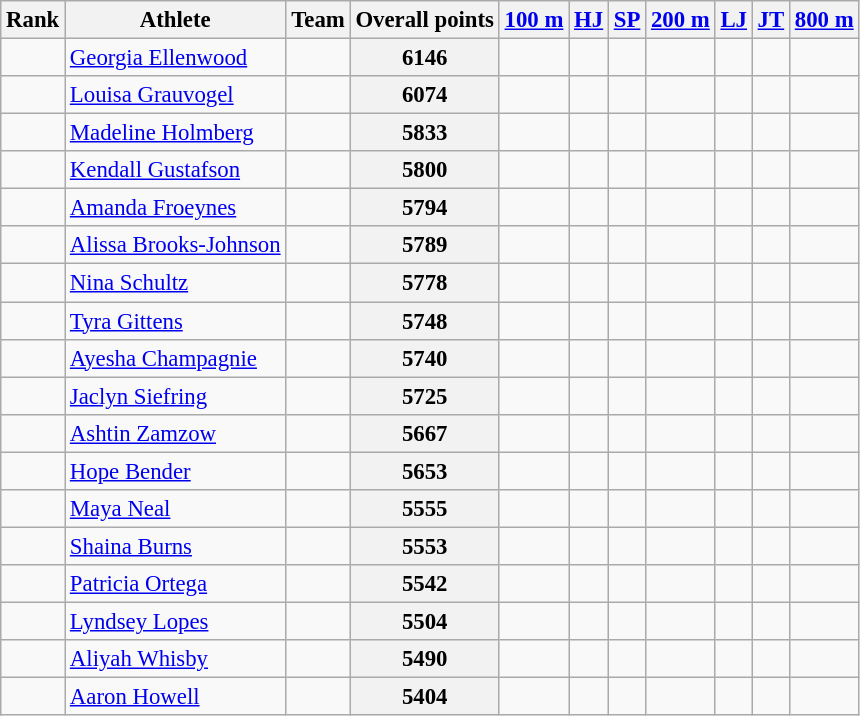<table class="wikitable sortable" style="font-size:95%; text-align:center;">
<tr>
<th>Rank</th>
<th>Athlete</th>
<th>Team</th>
<th>Overall points</th>
<th><a href='#'>100 m</a></th>
<th><a href='#'>HJ</a></th>
<th><a href='#'>SP</a></th>
<th><a href='#'>200 m</a></th>
<th><a href='#'>LJ</a></th>
<th><a href='#'>JT</a></th>
<th><a href='#'>800 m</a></th>
</tr>
<tr>
<td></td>
<td align=left> <a href='#'>Georgia Ellenwood</a></td>
<td></td>
<th>6146</th>
<td></td>
<td></td>
<td></td>
<td></td>
<td></td>
<td></td>
<td></td>
</tr>
<tr>
<td></td>
<td align=left> <a href='#'>Louisa Grauvogel</a></td>
<td></td>
<th>6074</th>
<td></td>
<td></td>
<td></td>
<td></td>
<td></td>
<td></td>
<td></td>
</tr>
<tr>
<td></td>
<td align=left><a href='#'>Madeline Holmberg</a></td>
<td></td>
<th>5833</th>
<td></td>
<td></td>
<td></td>
<td></td>
<td></td>
<td></td>
<td></td>
</tr>
<tr>
<td></td>
<td align=left><a href='#'>Kendall Gustafson</a></td>
<td></td>
<th>5800</th>
<td></td>
<td></td>
<td></td>
<td></td>
<td></td>
<td></td>
<td></td>
</tr>
<tr>
<td></td>
<td align=left><a href='#'>Amanda Froeynes</a></td>
<td></td>
<th>5794</th>
<td></td>
<td></td>
<td></td>
<td></td>
<td></td>
<td></td>
<td></td>
</tr>
<tr>
<td></td>
<td align=left><a href='#'>Alissa Brooks-Johnson</a></td>
<td></td>
<th>5789</th>
<td></td>
<td></td>
<td></td>
<td></td>
<td></td>
<td></td>
<td></td>
</tr>
<tr>
<td></td>
<td align=left> <a href='#'>Nina Schultz</a></td>
<td></td>
<th>5778</th>
<td></td>
<td></td>
<td></td>
<td></td>
<td></td>
<td></td>
<td></td>
</tr>
<tr>
<td></td>
<td align=left> <a href='#'>Tyra Gittens</a></td>
<td></td>
<th>5748</th>
<td></td>
<td></td>
<td></td>
<td></td>
<td></td>
<td></td>
<td></td>
</tr>
<tr>
<td></td>
<td align=left> <a href='#'>Ayesha Champagnie</a></td>
<td></td>
<th>5740</th>
<td></td>
<td></td>
<td></td>
<td></td>
<td></td>
<td></td>
<td></td>
</tr>
<tr>
<td></td>
<td align=left><a href='#'>Jaclyn Siefring</a></td>
<td></td>
<th>5725</th>
<td></td>
<td></td>
<td></td>
<td></td>
<td></td>
<td></td>
<td></td>
</tr>
<tr>
<td></td>
<td align=left><a href='#'>Ashtin Zamzow</a></td>
<td></td>
<th>5667</th>
<td></td>
<td></td>
<td></td>
<td></td>
<td></td>
<td></td>
<td></td>
</tr>
<tr>
<td></td>
<td align=left><a href='#'>Hope Bender</a></td>
<td></td>
<th>5653</th>
<td></td>
<td></td>
<td></td>
<td></td>
<td></td>
<td></td>
<td></td>
</tr>
<tr>
<td></td>
<td align=left> <a href='#'>Maya Neal</a></td>
<td></td>
<th>5555</th>
<td></td>
<td></td>
<td></td>
<td></td>
<td></td>
<td></td>
<td></td>
</tr>
<tr>
<td></td>
<td align=left><a href='#'>Shaina Burns</a></td>
<td></td>
<th>5553</th>
<td></td>
<td></td>
<td></td>
<td></td>
<td></td>
<td></td>
<td></td>
</tr>
<tr>
<td></td>
<td align=left> <a href='#'>Patricia Ortega</a></td>
<td></td>
<th>5542</th>
<td></td>
<td></td>
<td></td>
<td></td>
<td></td>
<td></td>
<td></td>
</tr>
<tr>
<td></td>
<td align=left><a href='#'>Lyndsey Lopes</a></td>
<td></td>
<th>5504</th>
<td></td>
<td></td>
<td></td>
<td></td>
<td></td>
<td></td>
<td></td>
</tr>
<tr>
<td></td>
<td align=left><a href='#'>Aliyah Whisby</a></td>
<td></td>
<th>5490</th>
<td></td>
<td></td>
<td></td>
<td></td>
<td></td>
<td></td>
<td></td>
</tr>
<tr>
<td></td>
<td align=left><a href='#'>Aaron Howell</a></td>
<td></td>
<th>5404</th>
<td></td>
<td></td>
<td></td>
<td></td>
<td></td>
<td></td>
<td></td>
</tr>
</table>
